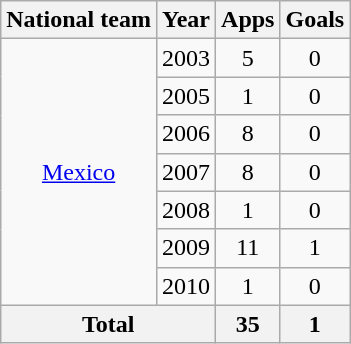<table class="wikitable" style="text-align: center;">
<tr>
<th>National team</th>
<th>Year</th>
<th>Apps</th>
<th>Goals</th>
</tr>
<tr>
<td rowspan="7" valign="center"><a href='#'>Mexico</a></td>
<td>2003</td>
<td>5</td>
<td>0</td>
</tr>
<tr>
<td>2005</td>
<td>1</td>
<td>0</td>
</tr>
<tr>
<td>2006</td>
<td>8</td>
<td>0</td>
</tr>
<tr>
<td>2007</td>
<td>8</td>
<td>0</td>
</tr>
<tr>
<td>2008</td>
<td>1</td>
<td>0</td>
</tr>
<tr>
<td>2009</td>
<td>11</td>
<td>1</td>
</tr>
<tr>
<td>2010</td>
<td>1</td>
<td>0</td>
</tr>
<tr>
<th colspan="2">Total</th>
<th>35</th>
<th>1</th>
</tr>
</table>
